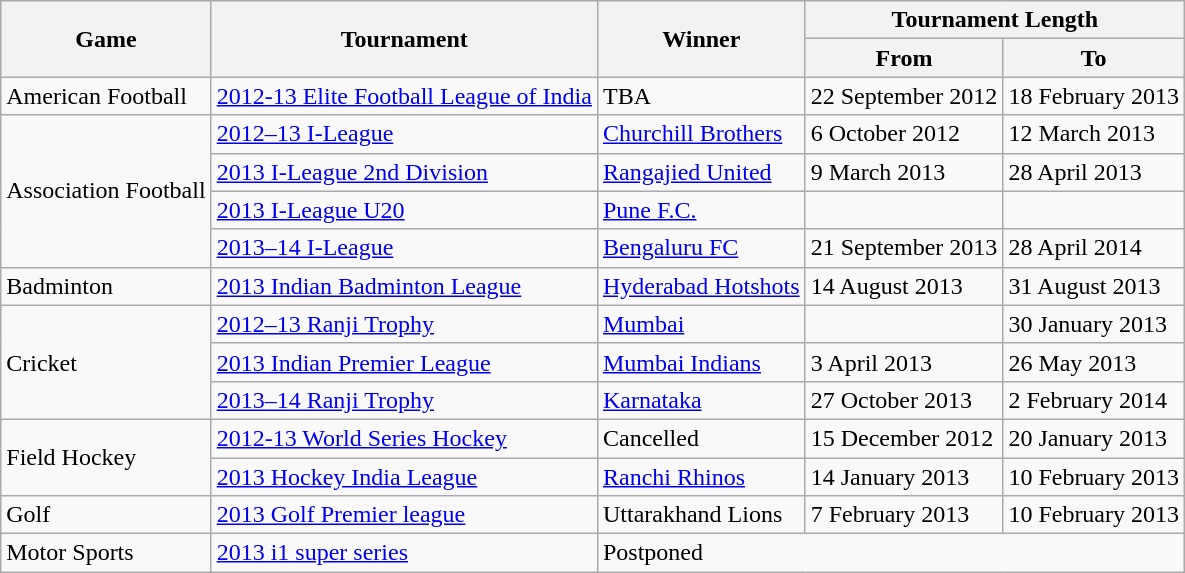<table class="wikitable">
<tr>
<th rowspan=2>Game</th>
<th rowspan=2>Tournament</th>
<th rowspan=2>Winner</th>
<th colspan=2>Tournament Length</th>
</tr>
<tr>
<th>From</th>
<th>To</th>
</tr>
<tr>
<td>American Football</td>
<td><a href='#'>2012-13 Elite Football League of India</a></td>
<td>TBA</td>
<td>22 September 2012</td>
<td>18 February 2013</td>
</tr>
<tr>
<td rowspan=4>Association Football</td>
<td><a href='#'>2012–13 I-League</a></td>
<td><a href='#'>Churchill Brothers</a></td>
<td>6 October 2012</td>
<td>12 March 2013</td>
</tr>
<tr>
<td><a href='#'>2013 I-League 2nd Division</a></td>
<td><a href='#'>Rangajied United</a></td>
<td>9 March 2013</td>
<td>28 April 2013</td>
</tr>
<tr>
<td><a href='#'>2013 I-League U20</a></td>
<td><a href='#'>Pune F.C.</a></td>
<td></td>
<td></td>
</tr>
<tr>
<td><a href='#'>2013–14 I-League</a></td>
<td><a href='#'>Bengaluru FC</a></td>
<td>21 September 2013</td>
<td>28 April 2014</td>
</tr>
<tr>
<td>Badminton</td>
<td><a href='#'>2013 Indian Badminton League</a></td>
<td><a href='#'>Hyderabad Hotshots</a></td>
<td>14 August 2013</td>
<td>31 August 2013</td>
</tr>
<tr>
<td rowspan=3>Cricket</td>
<td><a href='#'>2012–13 Ranji Trophy</a></td>
<td><a href='#'>Mumbai</a></td>
<td></td>
<td>30 January 2013</td>
</tr>
<tr>
<td><a href='#'>2013 Indian Premier League</a></td>
<td><a href='#'>Mumbai Indians</a></td>
<td>3 April 2013</td>
<td>26 May 2013</td>
</tr>
<tr>
<td><a href='#'>2013–14 Ranji Trophy</a></td>
<td><a href='#'>Karnataka</a></td>
<td>27 October 2013</td>
<td>2 February 2014</td>
</tr>
<tr>
<td rowspan=2>Field Hockey</td>
<td><a href='#'>2012-13 World Series Hockey</a></td>
<td>Cancelled</td>
<td>15 December 2012</td>
<td>20 January 2013</td>
</tr>
<tr>
<td><a href='#'>2013 Hockey India League</a></td>
<td><a href='#'>Ranchi Rhinos</a></td>
<td>14 January 2013</td>
<td>10 February 2013</td>
</tr>
<tr>
<td>Golf</td>
<td><a href='#'>2013 Golf Premier league</a></td>
<td>Uttarakhand Lions</td>
<td>7 February 2013</td>
<td>10 February 2013</td>
</tr>
<tr>
<td>Motor Sports</td>
<td><a href='#'>2013 i1 super series</a></td>
<td colspan=3>Postponed</td>
</tr>
</table>
